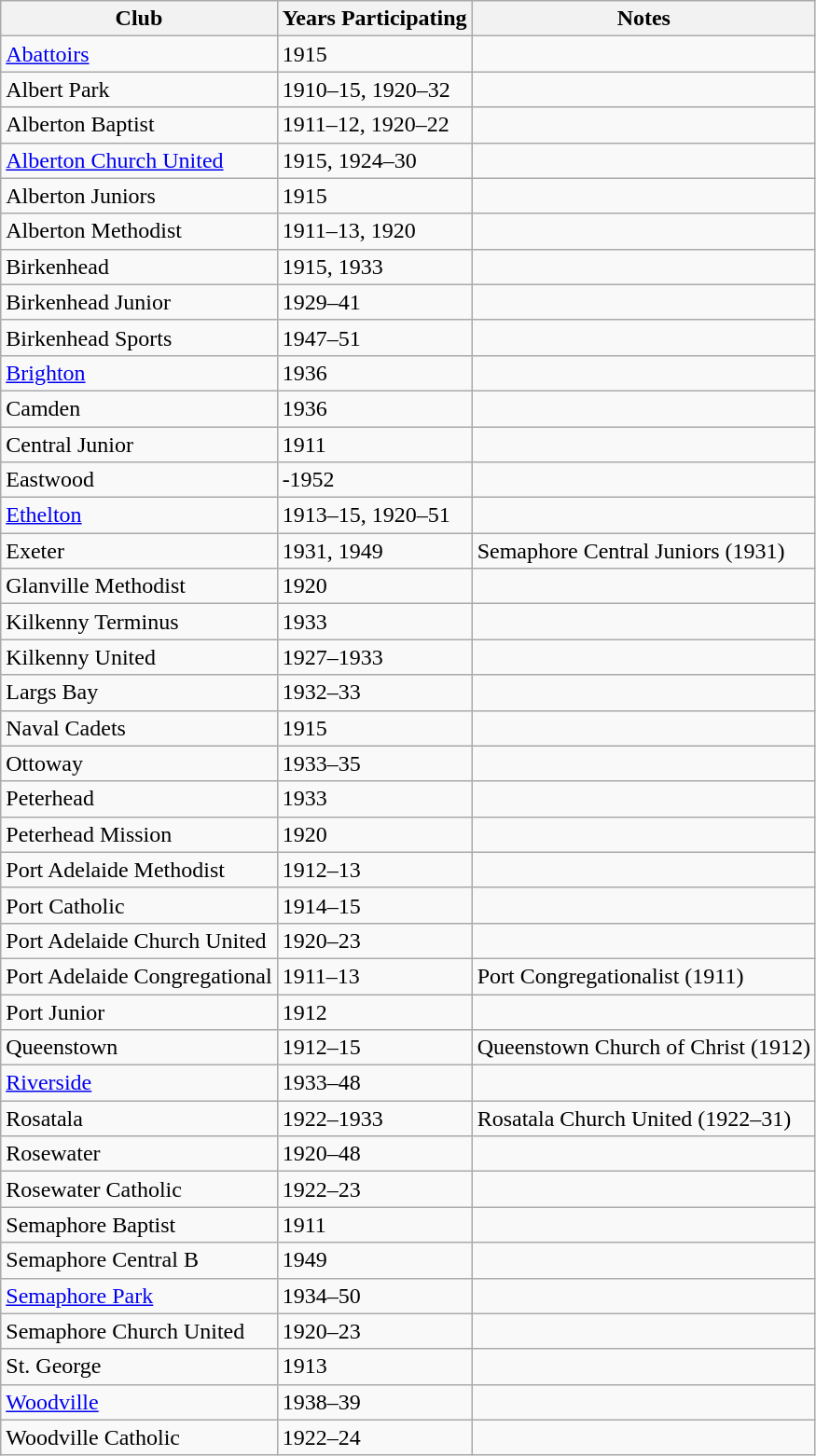<table class="wikitable">
<tr>
<th>Club</th>
<th>Years Participating</th>
<th>Notes</th>
</tr>
<tr>
<td><a href='#'>Abattoirs</a></td>
<td>1915</td>
<td></td>
</tr>
<tr>
<td>Albert Park</td>
<td>1910–15, 1920–32</td>
<td></td>
</tr>
<tr>
<td>Alberton Baptist</td>
<td>1911–12, 1920–22</td>
<td></td>
</tr>
<tr>
<td><a href='#'>Alberton Church United</a></td>
<td>1915, 1924–30</td>
<td></td>
</tr>
<tr>
<td>Alberton Juniors</td>
<td>1915</td>
<td></td>
</tr>
<tr>
<td>Alberton Methodist</td>
<td>1911–13, 1920</td>
<td></td>
</tr>
<tr>
<td>Birkenhead</td>
<td>1915, 1933</td>
<td></td>
</tr>
<tr>
<td>Birkenhead Junior</td>
<td>1929–41</td>
<td></td>
</tr>
<tr>
<td>Birkenhead Sports</td>
<td>1947–51</td>
<td></td>
</tr>
<tr>
<td><a href='#'>Brighton</a></td>
<td>1936</td>
<td></td>
</tr>
<tr>
<td>Camden</td>
<td>1936</td>
<td></td>
</tr>
<tr>
<td>Central Junior</td>
<td>1911</td>
<td></td>
</tr>
<tr>
<td>Eastwood</td>
<td>-1952</td>
<td></td>
</tr>
<tr>
<td><a href='#'>Ethelton</a></td>
<td>1913–15, 1920–51</td>
<td></td>
</tr>
<tr>
<td>Exeter</td>
<td>1931, 1949</td>
<td>Semaphore Central Juniors (1931)</td>
</tr>
<tr>
<td>Glanville Methodist</td>
<td>1920</td>
<td></td>
</tr>
<tr>
<td>Kilkenny Terminus</td>
<td>1933</td>
<td></td>
</tr>
<tr>
<td>Kilkenny United</td>
<td>1927–1933</td>
<td></td>
</tr>
<tr>
<td>Largs Bay</td>
<td>1932–33</td>
<td></td>
</tr>
<tr>
<td>Naval Cadets</td>
<td>1915</td>
<td></td>
</tr>
<tr>
<td>Ottoway</td>
<td>1933–35</td>
<td></td>
</tr>
<tr>
<td>Peterhead</td>
<td>1933</td>
<td></td>
</tr>
<tr>
<td>Peterhead Mission</td>
<td>1920</td>
<td></td>
</tr>
<tr>
<td>Port Adelaide Methodist</td>
<td>1912–13</td>
<td></td>
</tr>
<tr>
<td>Port Catholic</td>
<td>1914–15</td>
<td></td>
</tr>
<tr>
<td>Port Adelaide Church United</td>
<td>1920–23</td>
<td></td>
</tr>
<tr>
<td>Port Adelaide Congregational</td>
<td>1911–13</td>
<td>Port Congregationalist (1911)</td>
</tr>
<tr>
<td>Port Junior</td>
<td>1912</td>
<td></td>
</tr>
<tr>
<td>Queenstown</td>
<td>1912–15</td>
<td>Queenstown Church of Christ (1912)</td>
</tr>
<tr>
<td><a href='#'>Riverside</a></td>
<td>1933–48</td>
<td></td>
</tr>
<tr>
<td>Rosatala</td>
<td>1922–1933</td>
<td>Rosatala Church United (1922–31)</td>
</tr>
<tr>
<td>Rosewater</td>
<td>1920–48</td>
<td></td>
</tr>
<tr>
<td>Rosewater Catholic</td>
<td>1922–23</td>
<td></td>
</tr>
<tr>
<td>Semaphore Baptist</td>
<td>1911</td>
<td></td>
</tr>
<tr>
<td>Semaphore Central B</td>
<td>1949</td>
<td></td>
</tr>
<tr>
<td><a href='#'>Semaphore Park</a></td>
<td>1934–50</td>
<td></td>
</tr>
<tr>
<td>Semaphore Church United</td>
<td>1920–23</td>
<td></td>
</tr>
<tr>
<td>St. George</td>
<td>1913</td>
<td></td>
</tr>
<tr>
<td><a href='#'>Woodville</a></td>
<td>1938–39</td>
<td></td>
</tr>
<tr>
<td>Woodville Catholic</td>
<td>1922–24</td>
<td></td>
</tr>
</table>
